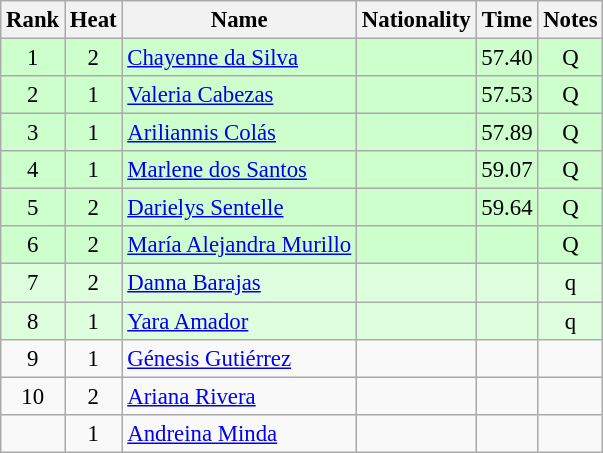<table class="wikitable sortable" style="text-align:center; font-size:95%">
<tr>
<th>Rank</th>
<th>Heat</th>
<th>Name</th>
<th>Nationality</th>
<th>Time</th>
<th>Notes</th>
</tr>
<tr bgcolor=ccffcc>
<td>1</td>
<td>2</td>
<td align=left><a href='#'>Chayenne da Silva</a></td>
<td align=left></td>
<td>57.40</td>
<td>Q</td>
</tr>
<tr bgcolor=ccffcc>
<td>2</td>
<td>1</td>
<td align=left><a href='#'>Valeria Cabezas</a></td>
<td align=left></td>
<td>57.53</td>
<td>Q</td>
</tr>
<tr bgcolor=ccffcc>
<td>3</td>
<td>1</td>
<td align=left><a href='#'>Ariliannis Colás</a></td>
<td align=left></td>
<td>57.89</td>
<td>Q</td>
</tr>
<tr bgcolor=ccffcc>
<td>4</td>
<td>1</td>
<td align=left><a href='#'>Marlene dos Santos</a></td>
<td align=left></td>
<td>59.07</td>
<td>Q</td>
</tr>
<tr bgcolor=ccffcc>
<td>5</td>
<td>2</td>
<td align=left><a href='#'>Darielys Sentelle</a></td>
<td align=left></td>
<td>59.64</td>
<td>Q</td>
</tr>
<tr bgcolor=ccffcc>
<td>6</td>
<td>2</td>
<td align=left><a href='#'>María Alejandra Murillo</a></td>
<td align=left></td>
<td></td>
<td>Q</td>
</tr>
<tr bgcolor=ddffdd>
<td>7</td>
<td>2</td>
<td align=left><a href='#'>Danna Barajas</a></td>
<td align=left></td>
<td></td>
<td>q</td>
</tr>
<tr bgcolor=ddffdd>
<td>8</td>
<td>1</td>
<td align=left><a href='#'>Yara Amador</a></td>
<td align=left></td>
<td></td>
<td>q</td>
</tr>
<tr>
<td>9</td>
<td>1</td>
<td align=left><a href='#'>Génesis Gutiérrez</a></td>
<td align=left></td>
<td></td>
<td></td>
</tr>
<tr>
<td>10</td>
<td>2</td>
<td align=left><a href='#'>Ariana Rivera</a></td>
<td align=left></td>
<td></td>
<td></td>
</tr>
<tr>
<td></td>
<td>1</td>
<td align=left><a href='#'>Andreina Minda</a></td>
<td align=left></td>
<td></td>
<td></td>
</tr>
</table>
